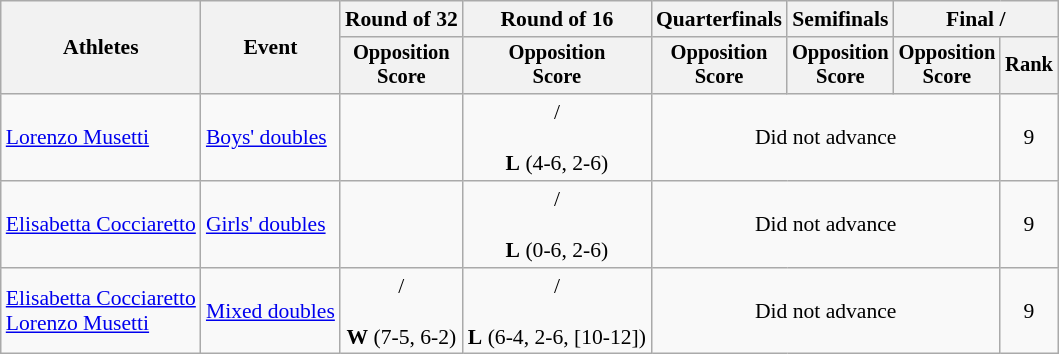<table class=wikitable style="font-size:90%">
<tr>
<th rowspan=2>Athletes</th>
<th rowspan=2>Event</th>
<th>Round of 32</th>
<th>Round of 16</th>
<th>Quarterfinals</th>
<th>Semifinals</th>
<th colspan=2>Final / </th>
</tr>
<tr style="font-size:95%">
<th>Opposition<br>Score</th>
<th>Opposition<br>Score</th>
<th>Opposition<br>Score</th>
<th>Opposition<br>Score</th>
<th>Opposition<br>Score</th>
<th>Rank</th>
</tr>
<tr align=center>
<td align=left><a href='#'>Lorenzo Musetti</a><br></td>
<td align=left><a href='#'>Boys' doubles</a></td>
<td></td>
<td> /<br><br><strong>L</strong> (4-6, 2-6)</td>
<td colspan=3>Did not advance</td>
<td>9</td>
</tr>
<tr align=center>
<td align=left><a href='#'>Elisabetta Cocciaretto</a><br></td>
<td align=left><a href='#'>Girls' doubles</a></td>
<td></td>
<td> /<br><br><strong>L</strong> (0-6, 2-6)</td>
<td colspan=3>Did not advance</td>
<td>9</td>
</tr>
<tr align=center>
<td align=left><a href='#'>Elisabetta Cocciaretto</a><br><a href='#'>Lorenzo Musetti</a></td>
<td align=left><a href='#'>Mixed doubles</a></td>
<td> /<br><br><strong>W</strong> (7-5, 6-2)</td>
<td> /<br><br><strong>L</strong> (6-4, 2-6, [10-12])</td>
<td colspan=3>Did not advance</td>
<td>9</td>
</tr>
</table>
